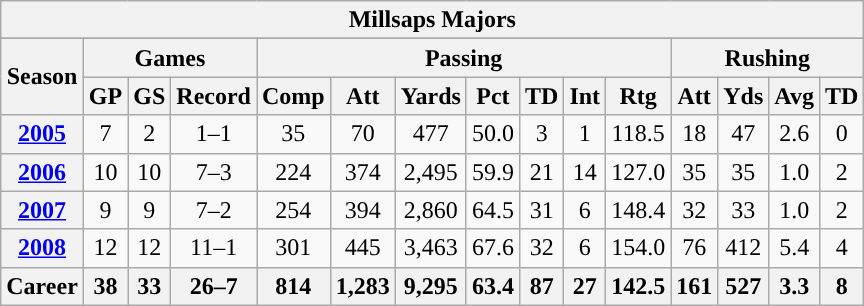<table class=wikitable style="text-align:center;">
<tr>
<th colspan="15">Millsaps Majors</th>
</tr>
<tr>
</tr>
<tr>
<th rowspan="2">Season</th>
<th colspan="3">Games</th>
<th colspan="7">Passing</th>
<th colspan="4">Rushing</th>
</tr>
<tr>
<th>GP</th>
<th>GS</th>
<th>Record</th>
<th>Comp</th>
<th>Att</th>
<th>Yards</th>
<th>Pct</th>
<th>TD</th>
<th>Int</th>
<th>Rtg</th>
<th>Att</th>
<th>Yds</th>
<th>Avg</th>
<th>TD</th>
</tr>
<tr>
<th><a href='#'>2005</a></th>
<td>7</td>
<td>2</td>
<td>1–1</td>
<td>35</td>
<td>70</td>
<td>477</td>
<td>50.0</td>
<td>3</td>
<td>1</td>
<td>118.5</td>
<td>18</td>
<td>47</td>
<td>2.6</td>
<td>0</td>
</tr>
<tr>
<th><a href='#'>2006</a></th>
<td>10</td>
<td>10</td>
<td>7–3</td>
<td>224</td>
<td>374</td>
<td>2,495</td>
<td>59.9</td>
<td>21</td>
<td>14</td>
<td>127.0</td>
<td>35</td>
<td>35</td>
<td>1.0</td>
<td>2</td>
</tr>
<tr>
<th><a href='#'>2007</a></th>
<td>9</td>
<td>9</td>
<td>7–2</td>
<td>254</td>
<td>394</td>
<td>2,860</td>
<td>64.5</td>
<td>31</td>
<td>6</td>
<td>148.4</td>
<td>32</td>
<td>33</td>
<td>1.0</td>
<td>2</td>
</tr>
<tr>
<th><a href='#'>2008</a></th>
<td>12</td>
<td>12</td>
<td>11–1</td>
<td>301</td>
<td>445</td>
<td>3,463</td>
<td>67.6</td>
<td>32</td>
<td>6</td>
<td>154.0</td>
<td>76</td>
<td>412</td>
<td>5.4</td>
<td>4</td>
</tr>
<tr>
<th>Career</th>
<th>38</th>
<th>33</th>
<th>26–7</th>
<th>814</th>
<th>1,283</th>
<th>9,295</th>
<th>63.4</th>
<th>87</th>
<th>27</th>
<th>142.5</th>
<th>161</th>
<th>527</th>
<th>3.3</th>
<th>8</th>
</tr>
</table>
